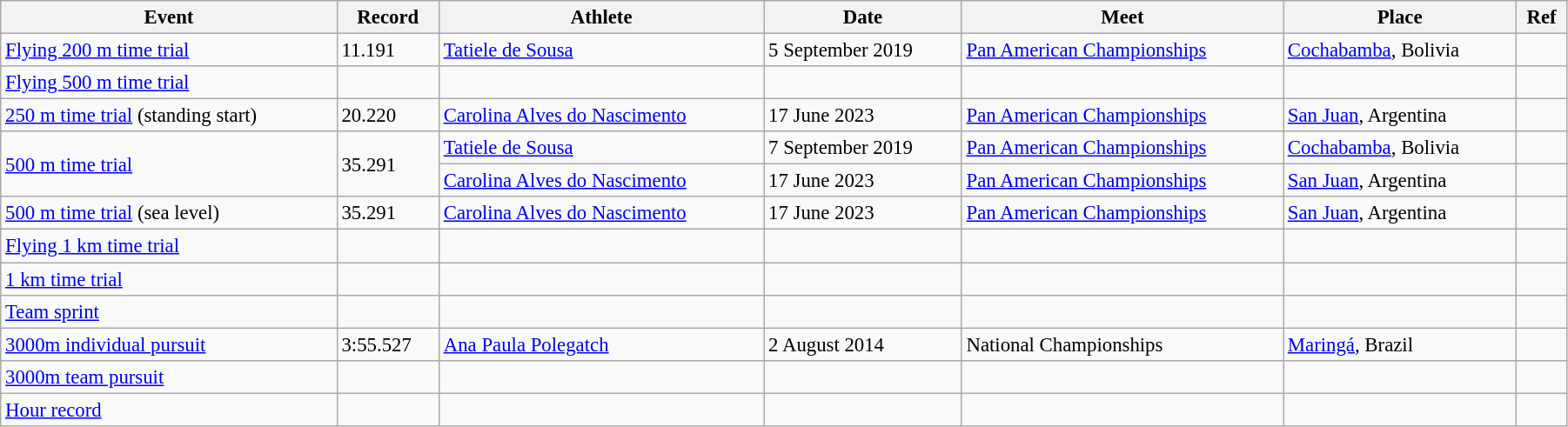<table class="wikitable" style="font-size:95%; width: 95%;">
<tr>
<th>Event</th>
<th>Record</th>
<th>Athlete</th>
<th>Date</th>
<th>Meet</th>
<th>Place</th>
<th>Ref</th>
</tr>
<tr>
<td><a href='#'>Flying 200 m time trial</a></td>
<td>11.191</td>
<td><a href='#'>Tatiele de Sousa</a></td>
<td>5 September 2019</td>
<td><a href='#'>Pan American Championships</a></td>
<td><a href='#'>Cochabamba</a>, Bolivia</td>
<td></td>
</tr>
<tr>
<td><a href='#'>Flying 500 m time trial</a></td>
<td></td>
<td></td>
<td></td>
<td></td>
<td></td>
<td></td>
</tr>
<tr>
<td><a href='#'>250 m time trial</a> (standing start)</td>
<td>20.220</td>
<td><a href='#'>Carolina Alves do Nascimento</a></td>
<td>17 June 2023</td>
<td><a href='#'>Pan American Championships</a></td>
<td><a href='#'>San Juan</a>, Argentina</td>
<td></td>
</tr>
<tr>
<td rowspan=2><a href='#'>500 m time trial</a></td>
<td rowspan=2>35.291</td>
<td><a href='#'>Tatiele de Sousa</a></td>
<td>7 September 2019</td>
<td><a href='#'>Pan American Championships</a></td>
<td><a href='#'>Cochabamba</a>, Bolivia</td>
<td></td>
</tr>
<tr>
<td><a href='#'>Carolina Alves do Nascimento</a></td>
<td>17 June 2023</td>
<td><a href='#'>Pan American Championships</a></td>
<td><a href='#'>San Juan</a>, Argentina</td>
<td></td>
</tr>
<tr>
<td><a href='#'>500 m time trial</a> (sea level)</td>
<td>35.291</td>
<td><a href='#'>Carolina Alves do Nascimento</a></td>
<td>17 June 2023</td>
<td><a href='#'>Pan American Championships</a></td>
<td><a href='#'>San Juan</a>, Argentina</td>
<td></td>
</tr>
<tr>
<td><a href='#'>Flying 1 km time trial</a></td>
<td></td>
<td></td>
<td></td>
<td></td>
<td></td>
<td></td>
</tr>
<tr>
<td><a href='#'>1 km time trial</a></td>
<td></td>
<td></td>
<td></td>
<td></td>
<td></td>
<td></td>
</tr>
<tr>
<td><a href='#'>Team sprint</a></td>
<td></td>
<td></td>
<td></td>
<td></td>
<td></td>
<td></td>
</tr>
<tr>
<td><a href='#'>3000m individual pursuit</a></td>
<td>3:55.527</td>
<td><a href='#'>Ana Paula Polegatch</a></td>
<td>2 August 2014</td>
<td>National Championships</td>
<td><a href='#'>Maringá</a>, Brazil</td>
<td></td>
</tr>
<tr>
<td><a href='#'>3000m team pursuit</a></td>
<td></td>
<td></td>
<td></td>
<td></td>
<td></td>
<td></td>
</tr>
<tr>
<td><a href='#'>Hour record</a></td>
<td></td>
<td></td>
<td></td>
<td></td>
<td></td>
<td></td>
</tr>
</table>
